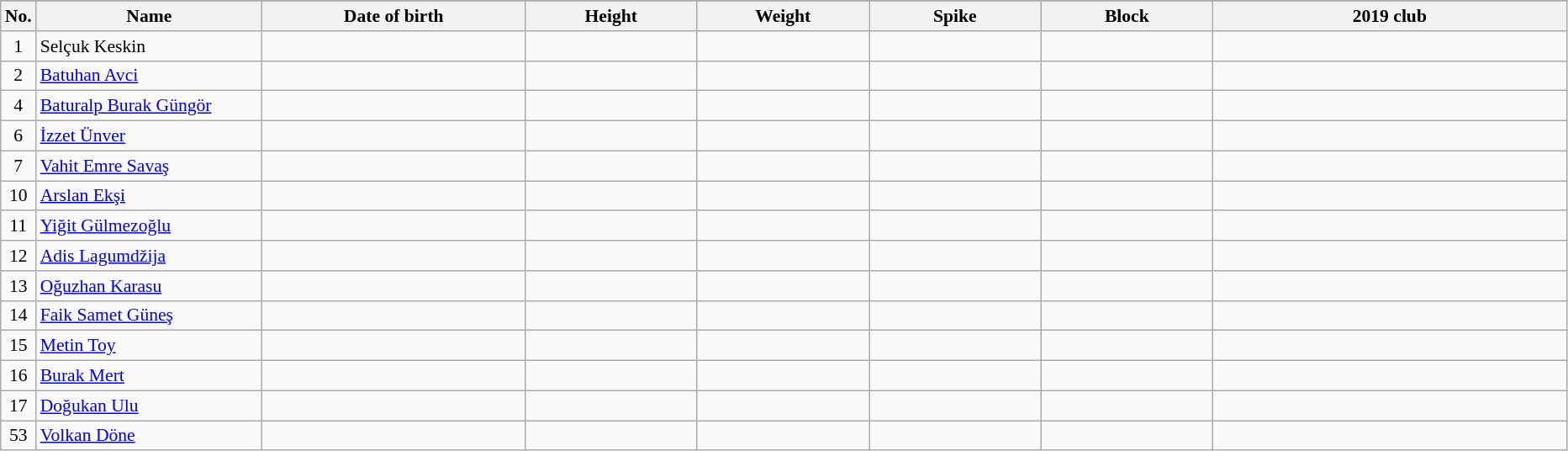<table class="wikitable sortable" style="font-size:90%; text-align:center;">
<tr>
</tr>
<tr>
<th>No.</th>
<th style="width:12em">Name</th>
<th style="width:14em">Date of birth</th>
<th style="width:9em">Height</th>
<th style="width:9em">Weight</th>
<th style="width:9em">Spike</th>
<th style="width:9em">Block</th>
<th style="width:19em">2019 club</th>
</tr>
<tr>
<td>1</td>
<td align=left>Selçuk Keskin</td>
<td></td>
<td></td>
<td></td>
<td></td>
<td></td>
<td></td>
</tr>
<tr>
<td>2</td>
<td align=left><a href='#'>Batuhan Avci</a></td>
<td></td>
<td></td>
<td></td>
<td></td>
<td></td>
<td></td>
</tr>
<tr>
<td>4</td>
<td align=left><a href='#'>Baturalp Burak Güngör</a></td>
<td></td>
<td></td>
<td></td>
<td></td>
<td></td>
<td></td>
</tr>
<tr>
<td>6</td>
<td align=left><a href='#'>İzzet Ünver</a></td>
<td></td>
<td></td>
<td></td>
<td></td>
<td></td>
<td></td>
</tr>
<tr>
<td>7</td>
<td align=left><a href='#'>Vahit Emre Savaş</a></td>
<td></td>
<td></td>
<td></td>
<td></td>
<td></td>
<td></td>
</tr>
<tr>
<td>10</td>
<td align=left><a href='#'>Arslan Ekşi</a></td>
<td></td>
<td></td>
<td></td>
<td></td>
<td></td>
<td></td>
</tr>
<tr>
<td>11</td>
<td align=left><a href='#'>Yiğit Gülmezoğlu</a></td>
<td></td>
<td></td>
<td></td>
<td></td>
<td></td>
<td></td>
</tr>
<tr>
<td>12</td>
<td align=left><a href='#'>Adis Lagumdžija</a></td>
<td></td>
<td></td>
<td></td>
<td></td>
<td></td>
<td></td>
</tr>
<tr>
<td>13</td>
<td align=left><a href='#'>Oğuzhan Karasu</a></td>
<td></td>
<td></td>
<td></td>
<td></td>
<td></td>
<td></td>
</tr>
<tr>
<td>14</td>
<td align=left><a href='#'>Faik Samet Güneş</a></td>
<td></td>
<td></td>
<td></td>
<td></td>
<td></td>
<td></td>
</tr>
<tr>
<td>15</td>
<td align=left><a href='#'>Metin Toy</a></td>
<td></td>
<td></td>
<td></td>
<td></td>
<td></td>
<td></td>
</tr>
<tr>
<td>16</td>
<td align=left><a href='#'>Burak Mert</a></td>
<td></td>
<td></td>
<td></td>
<td></td>
<td></td>
<td></td>
</tr>
<tr>
<td>17</td>
<td align=left><a href='#'>Doğukan Ulu</a></td>
<td></td>
<td></td>
<td></td>
<td></td>
<td></td>
<td></td>
</tr>
<tr>
<td>53</td>
<td align=left><a href='#'>Volkan Döne</a></td>
<td></td>
<td></td>
<td></td>
<td></td>
<td></td>
<td></td>
</tr>
</table>
